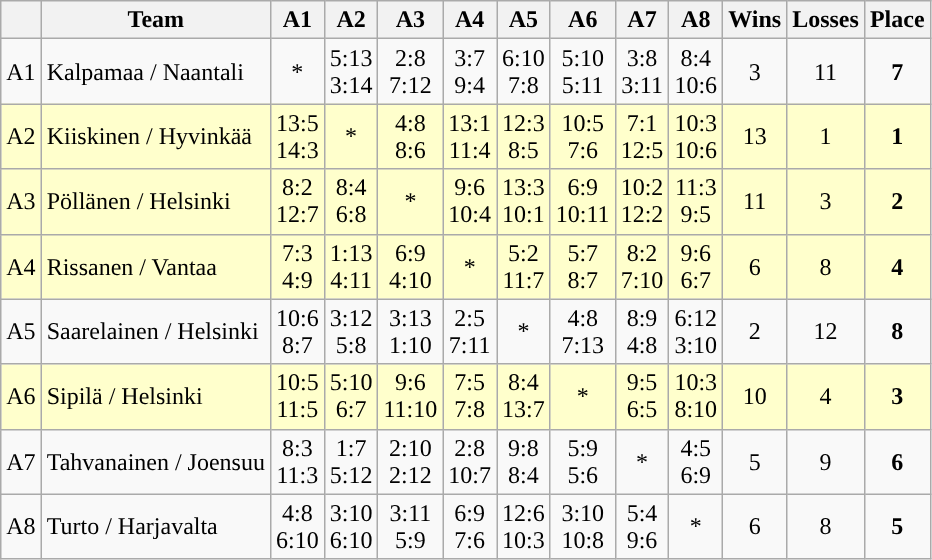<table class="wikitable" style="text-align:center;">
<tr>
<th></th>
<th>Team</th>
<th width="25">A1</th>
<th width="25">A2</th>
<th width="25">A3</th>
<th width="25">A4</th>
<th width="25">A5</th>
<th width="25">A6</th>
<th width="25">A7</th>
<th width="25">A8</th>
<th width="20">Wins</th>
<th width="20">Losses</th>
<th>Place</th>
</tr>
<tr>
<td>A1</td>
<td align=left>Kalpamaa / Naantali</td>
<td>*</td>
<td>5:13<br>3:14</td>
<td>2:8<br>7:12</td>
<td>3:7<br> 9:4</td>
<td>6:10<br> 7:8</td>
<td>5:10<br>5:11</td>
<td>3:8<br>3:11</td>
<td>8:4<br>10:6</td>
<td>3</td>
<td>11</td>
<td><strong>7</strong></td>
</tr>
<tr bgcolor=#ffc>
<td>A2</td>
<td align=left>Kiiskinen / Hyvinkää</td>
<td>13:5<br>14:3</td>
<td>*</td>
<td>4:8<br> 8:6</td>
<td>13:1<br>11:4</td>
<td>12:3<br> 8:5</td>
<td>10:5<br> 7:6</td>
<td>7:1<br>12:5</td>
<td>10:3<br>10:6</td>
<td>13</td>
<td>1</td>
<td><strong>1</strong></td>
</tr>
<tr bgcolor=#ffc>
<td>A3</td>
<td align=left>Pöllänen / Helsinki</td>
<td>8:2<br>12:7</td>
<td>8:4<br> 6:8</td>
<td>*</td>
<td>9:6<br>10:4</td>
<td>13:3<br>10:1</td>
<td>6:9<br>10:11</td>
<td>10:2<br>12:2</td>
<td>11:3<br> 9:5</td>
<td>11</td>
<td>3</td>
<td><strong>2</strong></td>
</tr>
<tr bgcolor=#ffc>
<td>A4</td>
<td align=left>Rissanen / Vantaa</td>
<td>7:3<br> 4:9</td>
<td>1:13<br>4:11</td>
<td>6:9<br>4:10</td>
<td>*</td>
<td>5:2<br>11:7</td>
<td>5:7<br> 8:7</td>
<td>8:2<br>7:10</td>
<td>9:6<br> 6:7</td>
<td>6</td>
<td>8</td>
<td><strong>4</strong></td>
</tr>
<tr>
<td>A5</td>
<td align=left>Saarelainen / Helsinki</td>
<td>10:6<br> 8:7</td>
<td>3:12<br> 5:8</td>
<td>3:13<br>1:10</td>
<td>2:5<br>7:11</td>
<td>*</td>
<td>4:8<br>7:13</td>
<td>8:9<br> 4:8</td>
<td>6:12<br>3:10</td>
<td>2</td>
<td>12</td>
<td><strong>8</strong></td>
</tr>
<tr bgcolor=#ffc>
<td>A6</td>
<td align=left>Sipilä / Helsinki</td>
<td>10:5<br>11:5</td>
<td>5:10<br> 6:7</td>
<td>9:6<br>11:10</td>
<td>7:5<br> 7:8</td>
<td>8:4<br>13:7</td>
<td>*</td>
<td>9:5<br> 6:5</td>
<td>10:3<br>8:10</td>
<td>10</td>
<td>4</td>
<td><strong>3</strong></td>
</tr>
<tr>
<td>A7</td>
<td align=left>Tahvanainen / Joensuu</td>
<td>8:3<br>11:3</td>
<td>1:7<br>5:12</td>
<td>2:10<br>2:12</td>
<td>2:8<br>10:7</td>
<td>9:8<br> 8:4</td>
<td>5:9<br> 5:6</td>
<td>*</td>
<td>4:5<br> 6:9</td>
<td>5</td>
<td>9</td>
<td><strong>6</strong></td>
</tr>
<tr>
<td>A8</td>
<td align=left>Turto / Harjavalta</td>
<td>4:8<br>6:10</td>
<td>3:10<br>6:10</td>
<td>3:11<br> 5:9</td>
<td>6:9<br> 7:6</td>
<td>12:6<br>10:3</td>
<td>3:10<br>10:8</td>
<td>5:4<br> 9:6</td>
<td>*</td>
<td>6</td>
<td>8</td>
<td><strong>5</strong></td>
</tr>
</table>
